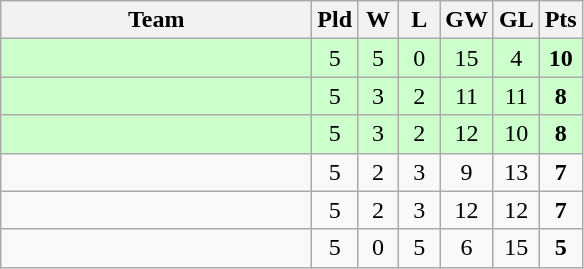<table class="wikitable" style="text-align:center">
<tr>
<th width=200>Team</th>
<th width=20>Pld</th>
<th width=20>W</th>
<th width=20>L</th>
<th width=20>GW</th>
<th width=20>GL</th>
<th width=20>Pts</th>
</tr>
<tr bgcolor=ccffcc>
<td style="text-align:left;"></td>
<td>5</td>
<td>5</td>
<td>0</td>
<td>15</td>
<td>4</td>
<td><strong>10</strong></td>
</tr>
<tr bgcolor=ccffcc>
<td style="text-align:left;"></td>
<td>5</td>
<td>3</td>
<td>2</td>
<td>11</td>
<td>11</td>
<td><strong>8</strong></td>
</tr>
<tr bgcolor=ccffcc>
<td style="text-align:left;"></td>
<td>5</td>
<td>3</td>
<td>2</td>
<td>12</td>
<td>10</td>
<td><strong>8</strong></td>
</tr>
<tr>
<td style="text-align:left;"></td>
<td>5</td>
<td>2</td>
<td>3</td>
<td>9</td>
<td>13</td>
<td><strong>7</strong></td>
</tr>
<tr>
<td style="text-align:left;"></td>
<td>5</td>
<td>2</td>
<td>3</td>
<td>12</td>
<td>12</td>
<td><strong>7</strong></td>
</tr>
<tr>
<td style="text-align:left;"></td>
<td>5</td>
<td>0</td>
<td>5</td>
<td>6</td>
<td>15</td>
<td><strong>5</strong></td>
</tr>
</table>
